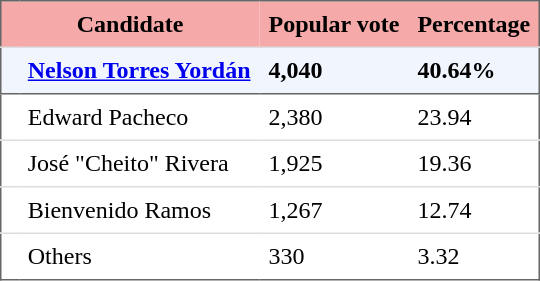<table style="border: 1px solid #666666; border-collapse: collapse" align="center" cellpadding="6">
<tr style="background-color: #F5A9A9">
<th colspan="2">Candidate</th>
<th>Popular vote</th>
<th>Percentage</th>
</tr>
<tr style="background-color: #F0F5FE">
<td style="border-top: 1px solid #DDDDDD"></td>
<td style="border-top: 1px solid #DDDDDD"><strong><a href='#'>Nelson Torres Yordán</a></strong></td>
<td style="border-top: 1px solid #DDDDDD"><strong>4,040</strong></td>
<td style="border-top: 1px solid #DDDDDD"><strong>40.64%</strong></td>
</tr>
<tr>
<td style="border-top: 1px solid #666666"></td>
<td style="border-top: 1px solid #666666">Edward Pacheco</td>
<td style="border-top: 1px solid #666666">2,380</td>
<td style="border-top: 1px solid #666666">23.94</td>
</tr>
<tr>
<td style="border-top: 1px solid #DDDDDD"></td>
<td style="border-top: 1px solid #DDDDDD">José "Cheito" Rivera</td>
<td style="border-top: 1px solid #DDDDDD">1,925</td>
<td style="border-top: 1px solid #DDDDDD">19.36</td>
</tr>
<tr>
<td style="border-top: 1px solid #DDDDDD"></td>
<td style="border-top: 1px solid #DDDDDD">Bienvenido Ramos</td>
<td style="border-top: 1px solid #DDDDDD">1,267</td>
<td style="border-top: 1px solid #DDDDDD">12.74</td>
</tr>
<tr>
<td style="border-top: 1px solid #DDDDDD"></td>
<td style="border-top: 1px solid #DDDDDD">Others</td>
<td style="border-top: 1px solid #DDDDDD">330</td>
<td style="border-top: 1px solid #DDDDDD">3.32</td>
</tr>
</table>
